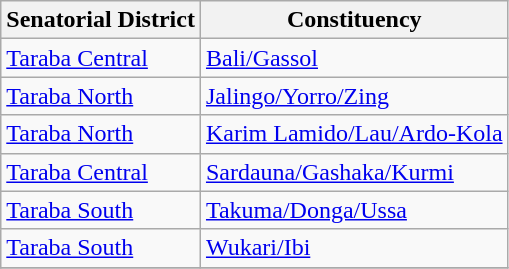<table class="wikitable sortable">
<tr>
<th>Senatorial District</th>
<th>Constituency</th>
</tr>
<tr>
<td><a href='#'>Taraba Central</a></td>
<td><a href='#'>Bali/Gassol</a></td>
</tr>
<tr>
<td><a href='#'>Taraba North</a></td>
<td><a href='#'>Jalingo/Yorro/Zing</a></td>
</tr>
<tr>
<td><a href='#'>Taraba North</a></td>
<td><a href='#'>Karim Lamido/Lau/Ardo-Kola</a></td>
</tr>
<tr>
<td><a href='#'>Taraba Central</a></td>
<td><a href='#'>Sardauna/Gashaka/Kurmi</a></td>
</tr>
<tr>
<td><a href='#'>Taraba South</a></td>
<td><a href='#'>Takuma/Donga/Ussa</a></td>
</tr>
<tr>
<td><a href='#'>Taraba South</a></td>
<td><a href='#'>Wukari/Ibi</a></td>
</tr>
<tr>
</tr>
</table>
